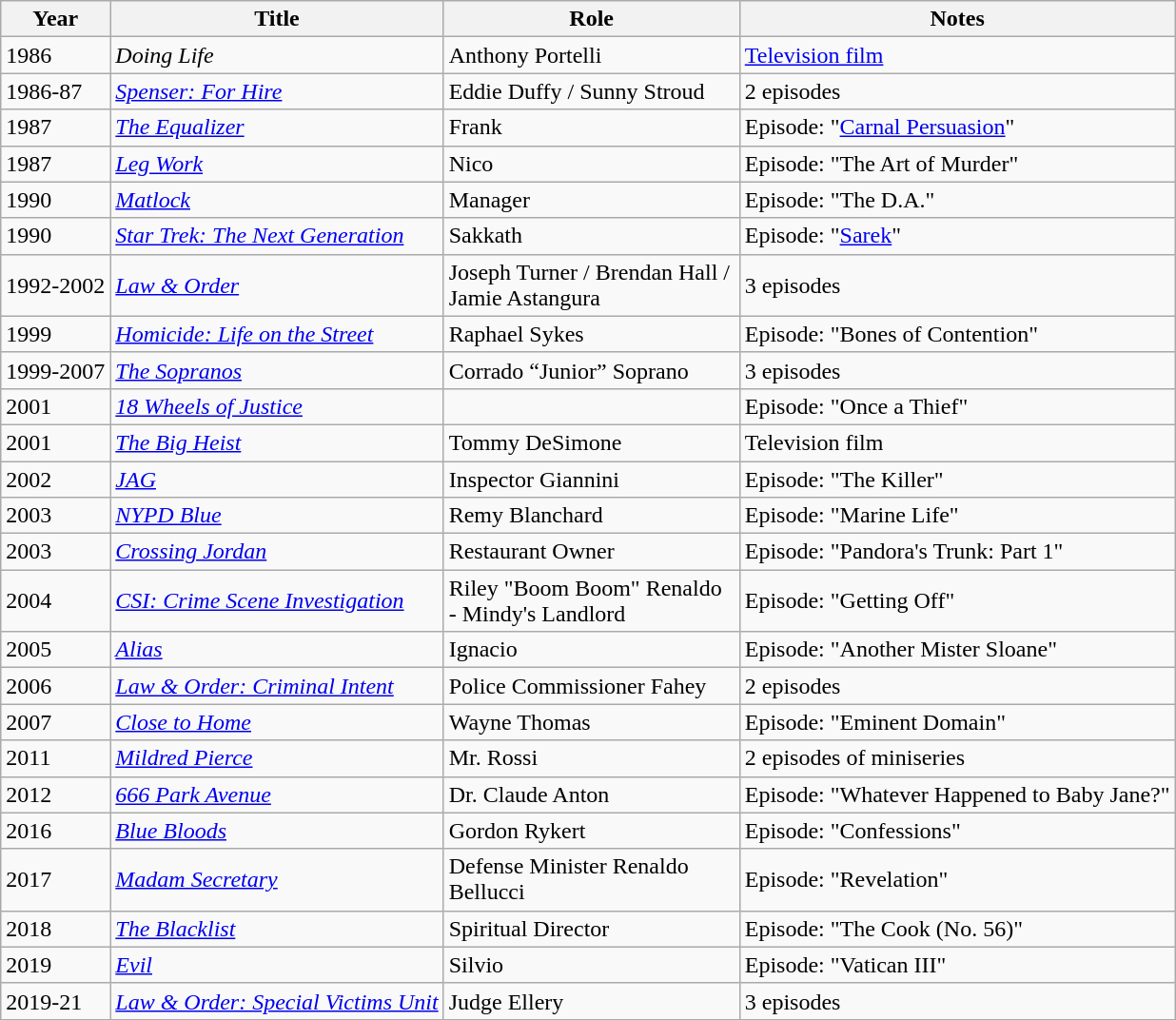<table class="wikitable sortable">
<tr>
<th>Year</th>
<th>Title</th>
<th scope="col" width="200px">Role</th>
<th>Notes</th>
</tr>
<tr>
<td>1986</td>
<td><em>Doing Life</em></td>
<td>Anthony Portelli</td>
<td><a href='#'>Television film</a></td>
</tr>
<tr>
<td>1986-87</td>
<td><em><a href='#'>Spenser: For Hire</a></em></td>
<td>Eddie Duffy / Sunny Stroud</td>
<td>2 episodes</td>
</tr>
<tr>
<td>1987</td>
<td><em><a href='#'>The Equalizer</a></em></td>
<td>Frank</td>
<td>Episode: "<a href='#'>Carnal Persuasion</a>"</td>
</tr>
<tr>
<td>1987</td>
<td><em><a href='#'>Leg Work</a></em></td>
<td>Nico</td>
<td>Episode: "The Art of Murder"</td>
</tr>
<tr>
<td>1990</td>
<td><em><a href='#'>Matlock</a></em></td>
<td>Manager</td>
<td>Episode: "The D.A."</td>
</tr>
<tr>
<td>1990</td>
<td><em><a href='#'>Star Trek: The Next Generation</a></em></td>
<td>Sakkath</td>
<td>Episode: "<a href='#'>Sarek</a>"</td>
</tr>
<tr>
<td>1992-2002</td>
<td><em><a href='#'>Law & Order</a></em></td>
<td>Joseph Turner / Brendan Hall / Jamie Astangura</td>
<td>3 episodes</td>
</tr>
<tr>
<td>1999</td>
<td><em><a href='#'>Homicide: Life on the Street</a></em></td>
<td>Raphael Sykes</td>
<td>Episode: "Bones of Contention"</td>
</tr>
<tr>
<td>1999-2007</td>
<td><em><a href='#'>The Sopranos</a></em></td>
<td>Corrado “Junior” Soprano</td>
<td>3 episodes</td>
</tr>
<tr>
<td>2001</td>
<td><em><a href='#'>18 Wheels of Justice</a></em></td>
<td></td>
<td>Episode: "Once a Thief"</td>
</tr>
<tr>
<td>2001</td>
<td><em><a href='#'>The Big Heist</a></em></td>
<td>Tommy DeSimone</td>
<td>Television film</td>
</tr>
<tr>
<td>2002</td>
<td><em><a href='#'>JAG</a></em></td>
<td>Inspector Giannini</td>
<td>Episode: "The Killer"</td>
</tr>
<tr>
<td>2003</td>
<td><em><a href='#'>NYPD Blue</a></em></td>
<td>Remy Blanchard</td>
<td>Episode: "Marine Life"</td>
</tr>
<tr>
<td>2003</td>
<td><em><a href='#'>Crossing Jordan</a></em></td>
<td>Restaurant Owner</td>
<td>Episode: "Pandora's Trunk: Part 1"</td>
</tr>
<tr>
<td>2004</td>
<td><em><a href='#'>CSI: Crime Scene Investigation</a></em></td>
<td>Riley "Boom Boom" Renaldo - Mindy's Landlord</td>
<td>Episode: "Getting Off"</td>
</tr>
<tr>
<td>2005</td>
<td><em><a href='#'>Alias</a></em></td>
<td>Ignacio</td>
<td>Episode: "Another Mister Sloane"</td>
</tr>
<tr>
<td>2006</td>
<td><em><a href='#'>Law & Order: Criminal Intent</a></em></td>
<td>Police Commissioner Fahey</td>
<td>2 episodes</td>
</tr>
<tr>
<td>2007</td>
<td><em><a href='#'>Close to Home</a></em></td>
<td>Wayne Thomas</td>
<td>Episode: "Eminent Domain"</td>
</tr>
<tr>
<td>2011</td>
<td><em><a href='#'>Mildred Pierce</a></em></td>
<td>Mr. Rossi</td>
<td>2 episodes of miniseries</td>
</tr>
<tr>
<td>2012</td>
<td><em><a href='#'>666 Park Avenue</a></em></td>
<td>Dr. Claude Anton</td>
<td>Episode: "Whatever Happened to Baby Jane?"</td>
</tr>
<tr>
<td>2016</td>
<td><em><a href='#'>Blue Bloods</a></em></td>
<td>Gordon Rykert</td>
<td>Episode: "Confessions"</td>
</tr>
<tr>
<td>2017</td>
<td><em><a href='#'>Madam Secretary</a></em></td>
<td>Defense Minister Renaldo Bellucci</td>
<td>Episode: "Revelation"</td>
</tr>
<tr>
<td>2018</td>
<td><em><a href='#'>The Blacklist</a></em></td>
<td>Spiritual Director</td>
<td>Episode: "The Cook (No. 56)"</td>
</tr>
<tr>
<td>2019</td>
<td><em><a href='#'>Evil</a></em></td>
<td>Silvio</td>
<td>Episode: "Vatican III"</td>
</tr>
<tr>
<td>2019-21</td>
<td><em><a href='#'>Law & Order: Special Victims Unit</a></em></td>
<td>Judge Ellery</td>
<td>3 episodes</td>
</tr>
<tr>
</tr>
</table>
